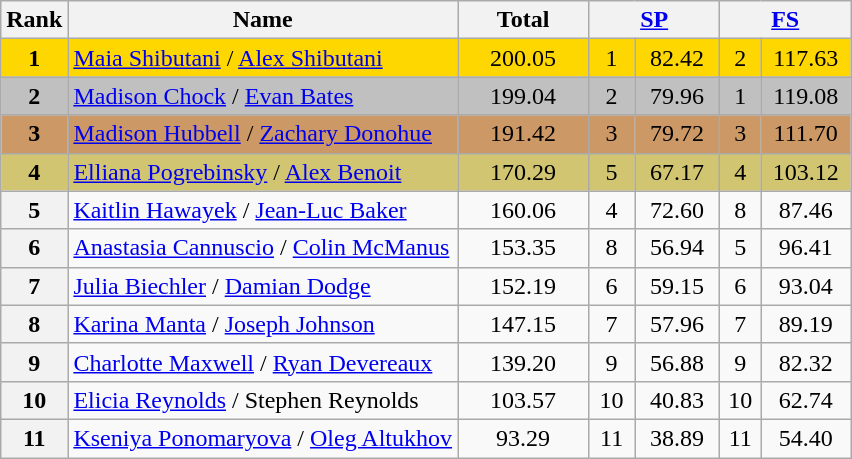<table class="wikitable sortable">
<tr>
<th>Rank</th>
<th>Name</th>
<th width="80px">Total</th>
<th colspan="2" width="80px"><a href='#'>SP</a></th>
<th colspan="2" width="80px"><a href='#'>FS</a></th>
</tr>
<tr bgcolor="gold">
<td align="center"><strong>1</strong></td>
<td><a href='#'>Maia Shibutani</a> / <a href='#'>Alex Shibutani</a></td>
<td align="center">200.05</td>
<td align="center">1</td>
<td align="center">82.42</td>
<td align="center">2</td>
<td align="center">117.63</td>
</tr>
<tr bgcolor="silver">
<td align="center"><strong>2</strong></td>
<td><a href='#'>Madison Chock</a> / <a href='#'>Evan Bates</a></td>
<td align="center">199.04</td>
<td align="center">2</td>
<td align="center">79.96</td>
<td align="center">1</td>
<td align="center">119.08</td>
</tr>
<tr bgcolor="cc9966">
<td align="center"><strong>3</strong></td>
<td><a href='#'>Madison Hubbell</a> / <a href='#'>Zachary Donohue</a></td>
<td align="center">191.42</td>
<td align="center">3</td>
<td align="center">79.72</td>
<td align="center">3</td>
<td align="center">111.70</td>
</tr>
<tr bgcolor="#d1c571">
<td align="center"><strong>4</strong></td>
<td><a href='#'>Elliana Pogrebinsky</a> / <a href='#'>Alex Benoit</a></td>
<td align="center">170.29</td>
<td align="center">5</td>
<td align="center">67.17</td>
<td align="center">4</td>
<td align="center">103.12</td>
</tr>
<tr>
<th>5</th>
<td><a href='#'>Kaitlin Hawayek</a> / <a href='#'>Jean-Luc Baker</a></td>
<td align="center">160.06</td>
<td align="center">4</td>
<td align="center">72.60</td>
<td align="center">8</td>
<td align="center">87.46</td>
</tr>
<tr>
<th>6</th>
<td><a href='#'>Anastasia Cannuscio</a> / <a href='#'>Colin McManus</a></td>
<td align="center">153.35</td>
<td align="center">8</td>
<td align="center">56.94</td>
<td align="center">5</td>
<td align="center">96.41</td>
</tr>
<tr>
<th>7</th>
<td><a href='#'>Julia Biechler</a> / <a href='#'>Damian Dodge</a></td>
<td align="center">152.19</td>
<td align="center">6</td>
<td align="center">59.15</td>
<td align="center">6</td>
<td align="center">93.04</td>
</tr>
<tr>
<th>8</th>
<td><a href='#'>Karina Manta</a> / <a href='#'>Joseph Johnson</a></td>
<td align="center">147.15</td>
<td align="center">7</td>
<td align="center">57.96</td>
<td align="center">7</td>
<td align="center">89.19</td>
</tr>
<tr>
<th>9</th>
<td><a href='#'>Charlotte Maxwell</a> / <a href='#'>Ryan Devereaux</a></td>
<td align="center">139.20</td>
<td align="center">9</td>
<td align="center">56.88</td>
<td align="center">9</td>
<td align="center">82.32</td>
</tr>
<tr>
<th>10</th>
<td><a href='#'>Elicia Reynolds</a> / Stephen Reynolds</td>
<td align="center">103.57</td>
<td align="center">10</td>
<td align="center">40.83</td>
<td align="center">10</td>
<td align="center">62.74</td>
</tr>
<tr>
<th>11</th>
<td><a href='#'>Kseniya Ponomaryova</a> / <a href='#'>Oleg Altukhov</a></td>
<td align="center">93.29</td>
<td align="center">11</td>
<td align="center">38.89</td>
<td align="center">11</td>
<td align="center">54.40</td>
</tr>
</table>
